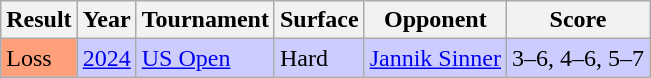<table class="sortable wikitable">
<tr>
<th>Result</th>
<th>Year</th>
<th>Tournament</th>
<th>Surface</th>
<th>Opponent</th>
<th class=unsortable>Score</th>
</tr>
<tr bgcolor=ccccff>
<td bgcolor=ffa07a>Loss</td>
<td><a href='#'>2024</a></td>
<td><a href='#'>US Open</a></td>
<td>Hard</td>
<td> <a href='#'>Jannik Sinner</a></td>
<td>3–6, 4–6, 5–7</td>
</tr>
</table>
